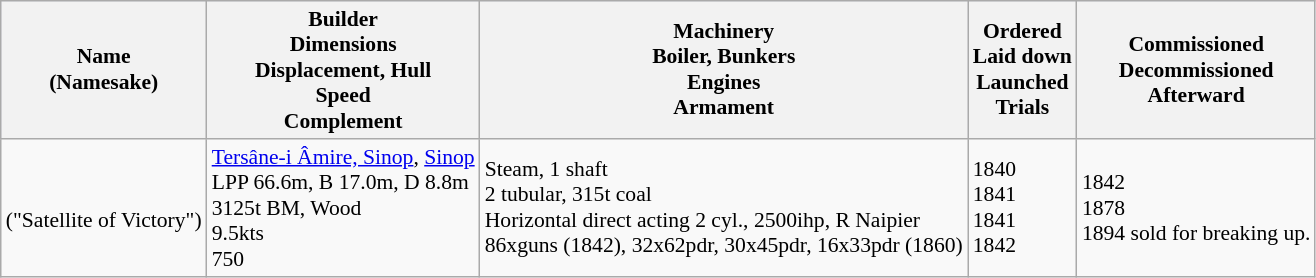<table class="wikitable" style="font-size:90%;">
<tr bgcolor="#e6e9ff">
<th>Name<br>(Namesake)</th>
<th>Builder<br>Dimensions<br>Displacement, Hull<br>Speed<br>Complement</th>
<th>Machinery<br>Boiler, Bunkers<br>Engines<br>Armament</th>
<th>Ordered<br>Laid down<br>Launched<br>Trials</th>
<th>Commissioned<br>Decommissioned<br>Afterward</th>
</tr>
<tr ---->
<td><br>("Satellite of Victory")</td>
<td> <a href='#'>Tersâne-i Âmire, Sinop</a>, <a href='#'>Sinop</a><br>LPP 66.6m, B 17.0m, D 8.8m<br>3125t BM, Wood<br>9.5kts<br>750</td>
<td>Steam, 1 shaft<br>2 tubular, 315t coal<br>Horizontal direct acting 2 cyl., 2500ihp, R Naipier<br>86xguns (1842), 32x62pdr, 30x45pdr, 16x33pdr (1860)</td>
<td>1840<br>1841<br>1841<br>1842</td>
<td>1842<br>1878<br>1894 sold for breaking up.</td>
</tr>
</table>
